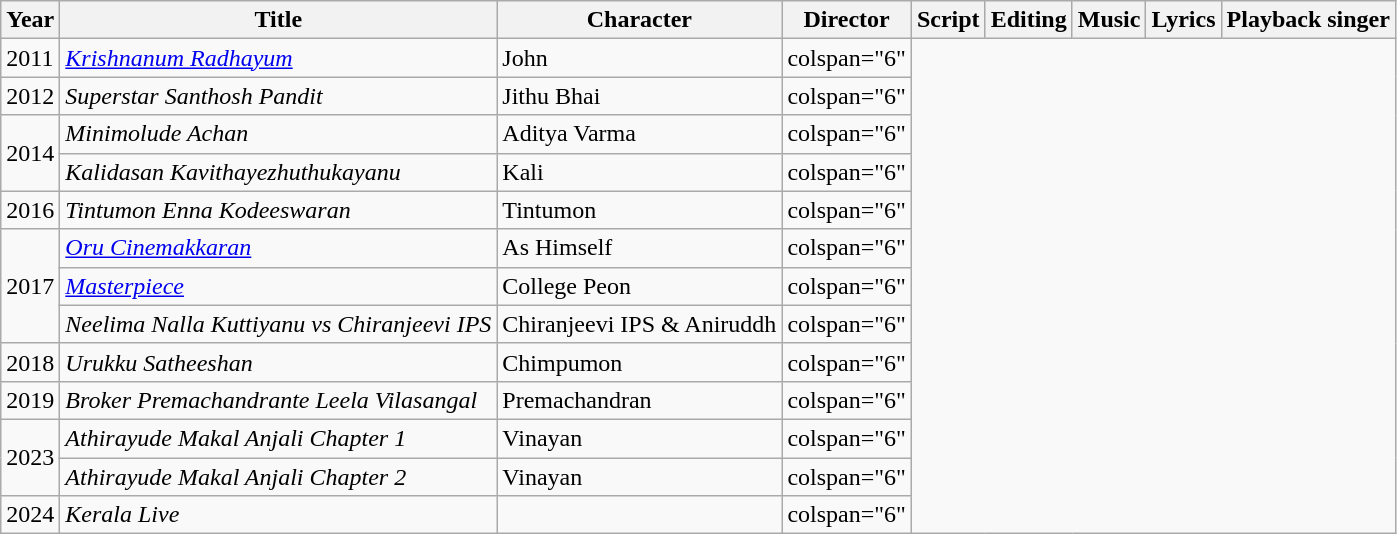<table class="wikitable sortable">
<tr>
<th>Year</th>
<th>Title</th>
<th>Character</th>
<th>Director</th>
<th>Script</th>
<th>Editing</th>
<th>Music</th>
<th>Lyrics</th>
<th>Playback singer</th>
</tr>
<tr>
<td>2011</td>
<td><em><a href='#'>Krishnanum Radhayum</a></em></td>
<td>John</td>
<td>colspan="6"</td>
</tr>
<tr>
<td>2012</td>
<td><em> Superstar Santhosh Pandit </em></td>
<td>Jithu Bhai</td>
<td>colspan="6"</td>
</tr>
<tr>
<td rowspan=2>2014</td>
<td><em>Minimolude Achan</em></td>
<td>Aditya Varma</td>
<td>colspan="6"</td>
</tr>
<tr>
<td><em>Kalidasan Kavithayezhuthukayanu</em></td>
<td>Kali</td>
<td>colspan="6"</td>
</tr>
<tr>
<td>2016</td>
<td><em>Tintumon Enna Kodeeswaran</em></td>
<td>Tintumon</td>
<td>colspan="6"</td>
</tr>
<tr>
<td rowspan=3>2017</td>
<td><em><a href='#'>Oru Cinemakkaran</a></em></td>
<td>As Himself</td>
<td>colspan="6"</td>
</tr>
<tr>
<td><em><a href='#'>Masterpiece</a></em></td>
<td>College Peon</td>
<td>colspan="6"</td>
</tr>
<tr>
<td><em>Neelima Nalla Kuttiyanu vs Chiranjeevi IPS</em></td>
<td>Chiranjeevi IPS & Aniruddh</td>
<td>colspan="6"</td>
</tr>
<tr>
<td>2018</td>
<td><em>Urukku Satheeshan</em></td>
<td>Chimpumon</td>
<td>colspan="6"</td>
</tr>
<tr>
<td>2019</td>
<td><em>Broker Premachandrante Leela Vilasangal</em></td>
<td>Premachandran</td>
<td>colspan="6"</td>
</tr>
<tr>
<td Rowspan=2>2023</td>
<td><em>Athirayude Makal Anjali Chapter 1</em></td>
<td>Vinayan</td>
<td>colspan="6"</td>
</tr>
<tr>
<td><em>Athirayude Makal Anjali Chapter 2</em></td>
<td>Vinayan</td>
<td>colspan="6"</td>
</tr>
<tr>
<td>2024</td>
<td><em>Kerala Live</em></td>
<td></td>
<td>colspan="6"</td>
</tr>
</table>
